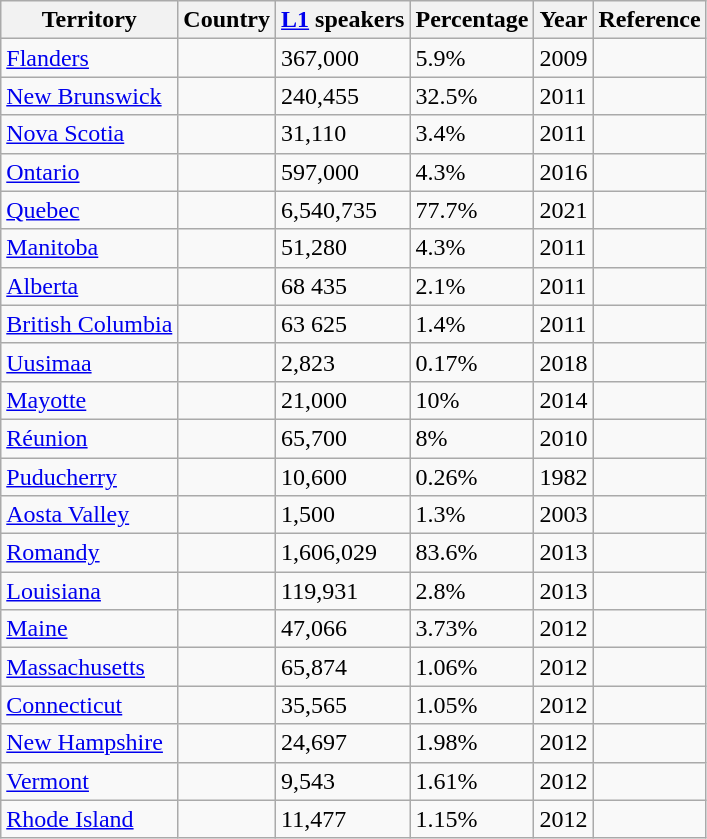<table class="wikitable sortable">
<tr>
<th>Territory</th>
<th>Country</th>
<th><a href='#'>L1</a> speakers</th>
<th>Percentage</th>
<th>Year</th>
<th>Reference</th>
</tr>
<tr>
<td><a href='#'>Flanders</a></td>
<td></td>
<td>367,000</td>
<td>5.9%</td>
<td>2009</td>
<td></td>
</tr>
<tr>
<td><a href='#'>New Brunswick</a></td>
<td></td>
<td>240,455</td>
<td>32.5%</td>
<td>2011</td>
<td></td>
</tr>
<tr>
<td><a href='#'>Nova Scotia</a></td>
<td></td>
<td>31,110</td>
<td>3.4%</td>
<td>2011</td>
<td></td>
</tr>
<tr>
<td><a href='#'>Ontario</a></td>
<td></td>
<td>597,000</td>
<td>4.3%</td>
<td>2016</td>
<td></td>
</tr>
<tr>
<td><a href='#'>Quebec</a></td>
<td></td>
<td>6,540,735</td>
<td>77.7%</td>
<td>2021</td>
<td></td>
</tr>
<tr>
<td><a href='#'>Manitoba</a></td>
<td></td>
<td>51,280</td>
<td>4.3%</td>
<td>2011</td>
<td></td>
</tr>
<tr>
<td><a href='#'>Alberta</a></td>
<td></td>
<td>68 435</td>
<td>2.1%</td>
<td>2011</td>
<td></td>
</tr>
<tr>
<td><a href='#'>British Columbia</a></td>
<td></td>
<td>63 625</td>
<td>1.4%</td>
<td>2011</td>
<td></td>
</tr>
<tr>
<td><a href='#'>Uusimaa</a></td>
<td></td>
<td>2,823</td>
<td>0.17%</td>
<td>2018</td>
<td></td>
</tr>
<tr>
<td><a href='#'>Mayotte</a></td>
<td></td>
<td>21,000</td>
<td>10%</td>
<td>2014</td>
<td></td>
</tr>
<tr>
<td><a href='#'>Réunion</a></td>
<td></td>
<td>65,700</td>
<td>8%</td>
<td>2010</td>
<td></td>
</tr>
<tr>
<td><a href='#'>Puducherry</a></td>
<td></td>
<td>10,600</td>
<td>0.26%</td>
<td>1982</td>
<td></td>
</tr>
<tr>
<td><a href='#'>Aosta Valley</a></td>
<td></td>
<td>1,500</td>
<td>1.3%</td>
<td>2003</td>
<td></td>
</tr>
<tr>
<td><a href='#'>Romandy</a></td>
<td></td>
<td>1,606,029</td>
<td>83.6%</td>
<td>2013</td>
<td></td>
</tr>
<tr>
<td><a href='#'>Louisiana</a></td>
<td></td>
<td>119,931</td>
<td>2.8%</td>
<td>2013</td>
<td></td>
</tr>
<tr>
<td><a href='#'>Maine</a></td>
<td></td>
<td>47,066</td>
<td>3.73%</td>
<td>2012</td>
<td></td>
</tr>
<tr>
<td><a href='#'>Massachusetts</a></td>
<td></td>
<td>65,874</td>
<td>1.06%</td>
<td>2012</td>
<td></td>
</tr>
<tr>
<td><a href='#'>Connecticut</a></td>
<td></td>
<td>35,565</td>
<td>1.05%</td>
<td>2012</td>
<td></td>
</tr>
<tr>
<td><a href='#'>New Hampshire</a></td>
<td></td>
<td>24,697</td>
<td>1.98%</td>
<td>2012</td>
<td></td>
</tr>
<tr>
<td><a href='#'>Vermont</a></td>
<td></td>
<td>9,543</td>
<td>1.61%</td>
<td>2012</td>
<td></td>
</tr>
<tr>
<td><a href='#'>Rhode Island</a></td>
<td></td>
<td>11,477</td>
<td>1.15%</td>
<td>2012</td>
<td></td>
</tr>
</table>
